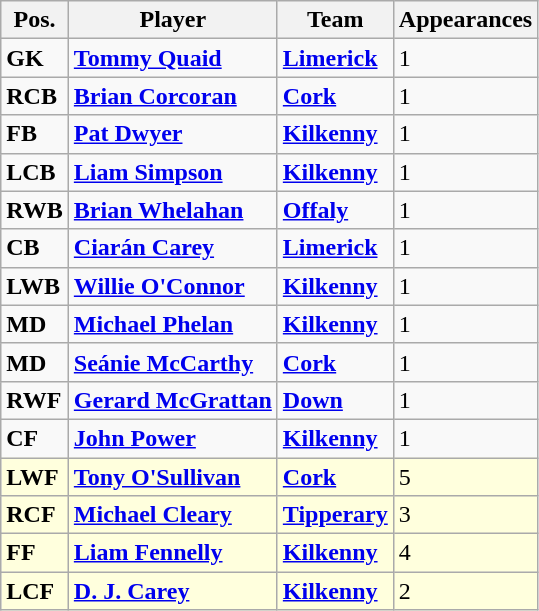<table class="wikitable">
<tr>
<th>Pos.</th>
<th>Player</th>
<th>Team</th>
<th>Appearances</th>
</tr>
<tr>
<td><strong>GK</strong></td>
<td> <strong><a href='#'>Tommy Quaid</a></strong></td>
<td><strong><a href='#'>Limerick</a></strong></td>
<td>1</td>
</tr>
<tr>
<td><strong>RCB</strong></td>
<td> <strong><a href='#'>Brian Corcoran</a></strong></td>
<td><strong><a href='#'>Cork</a></strong></td>
<td>1</td>
</tr>
<tr>
<td><strong>FB</strong></td>
<td> <strong><a href='#'>Pat Dwyer</a></strong></td>
<td><strong><a href='#'>Kilkenny</a></strong></td>
<td>1</td>
</tr>
<tr>
<td><strong>LCB</strong></td>
<td> <strong><a href='#'>Liam Simpson</a></strong></td>
<td><strong><a href='#'>Kilkenny</a></strong></td>
<td>1</td>
</tr>
<tr>
<td><strong>RWB</strong></td>
<td> <strong><a href='#'>Brian Whelahan</a></strong></td>
<td><strong><a href='#'>Offaly</a></strong></td>
<td>1</td>
</tr>
<tr>
<td><strong>CB</strong></td>
<td> <strong><a href='#'>Ciarán Carey</a></strong></td>
<td><strong><a href='#'>Limerick</a></strong></td>
<td>1</td>
</tr>
<tr>
<td><strong>LWB</strong></td>
<td> <strong><a href='#'>Willie O'Connor</a></strong></td>
<td><strong><a href='#'>Kilkenny</a></strong></td>
<td>1</td>
</tr>
<tr>
<td><strong>MD</strong></td>
<td> <strong><a href='#'>Michael Phelan</a></strong></td>
<td><strong><a href='#'>Kilkenny</a></strong></td>
<td>1</td>
</tr>
<tr>
<td><strong>MD</strong></td>
<td> <strong><a href='#'>Seánie McCarthy</a></strong></td>
<td><strong><a href='#'>Cork</a></strong></td>
<td>1</td>
</tr>
<tr>
<td><strong>RWF</strong></td>
<td> <strong><a href='#'>Gerard McGrattan</a></strong></td>
<td><strong><a href='#'>Down</a></strong></td>
<td>1</td>
</tr>
<tr>
<td><strong>CF</strong></td>
<td> <strong><a href='#'>John Power</a></strong></td>
<td><strong><a href='#'>Kilkenny</a></strong></td>
<td>1</td>
</tr>
<tr bgcolor=#FFFFDD>
<td><strong>LWF</strong></td>
<td> <strong><a href='#'>Tony O'Sullivan</a></strong></td>
<td><strong><a href='#'>Cork</a></strong></td>
<td>5</td>
</tr>
<tr bgcolor=#FFFFDD>
<td><strong>RCF</strong></td>
<td> <strong><a href='#'>Michael Cleary</a></strong></td>
<td><strong><a href='#'>Tipperary</a></strong></td>
<td>3</td>
</tr>
<tr bgcolor=#FFFFDD>
<td><strong>FF</strong></td>
<td> <strong><a href='#'>Liam Fennelly</a></strong></td>
<td><strong><a href='#'>Kilkenny</a></strong></td>
<td>4</td>
</tr>
<tr bgcolor=#FFFFDD>
<td><strong>LCF</strong></td>
<td> <strong><a href='#'>D. J. Carey</a></strong></td>
<td><strong><a href='#'>Kilkenny</a></strong></td>
<td>2</td>
</tr>
</table>
